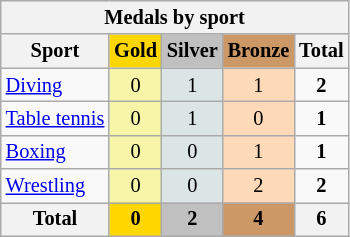<table class="wikitable sortable collapsible"style="font-size:85%; text-align:center;">
<tr style="background:#efefef;">
<th colspan=5>Medals by sport</th>
</tr>
<tr>
<th>Sport</th>
<th style="background-color:gold;">Gold</th>
<th style="background-color:silver;">Silver</th>
<th style="background-color:#c96;">Bronze</th>
<th>Total</th>
</tr>
<tr>
<td align=left><a href='#'>Diving</a></td>
<td style="background:#F7F6A8;">0</td>
<td style="background:#DCE5E5;">1</td>
<td style="background:#FFDAB9;">1</td>
<td><strong>2</strong></td>
</tr>
<tr>
<td align=left><a href='#'>Table tennis</a></td>
<td style="background:#F7F6A8;">0</td>
<td style="background:#DCE5E5;">1</td>
<td style="background:#FFDAB9;">0</td>
<td><strong>1</strong></td>
</tr>
<tr>
<td align=left><a href='#'>Boxing</a></td>
<td style="background:#F7F6A8;">0</td>
<td style="background:#DCE5E5;">0</td>
<td style="background:#FFDAB9;">1</td>
<td><strong>1</strong></td>
</tr>
<tr>
<td align=left><a href='#'>Wrestling</a></td>
<td style="background:#F7F6A8;">0</td>
<td style="background:#DCE5E5;">0</td>
<td style="background:#FFDAB9;">2</td>
<td><strong>2</strong></td>
</tr>
<tr>
<th>Total</th>
<th style="background:gold;">0</th>
<th style="background:silver;">2</th>
<th style="background:#c96;">4</th>
<th>6</th>
</tr>
</table>
